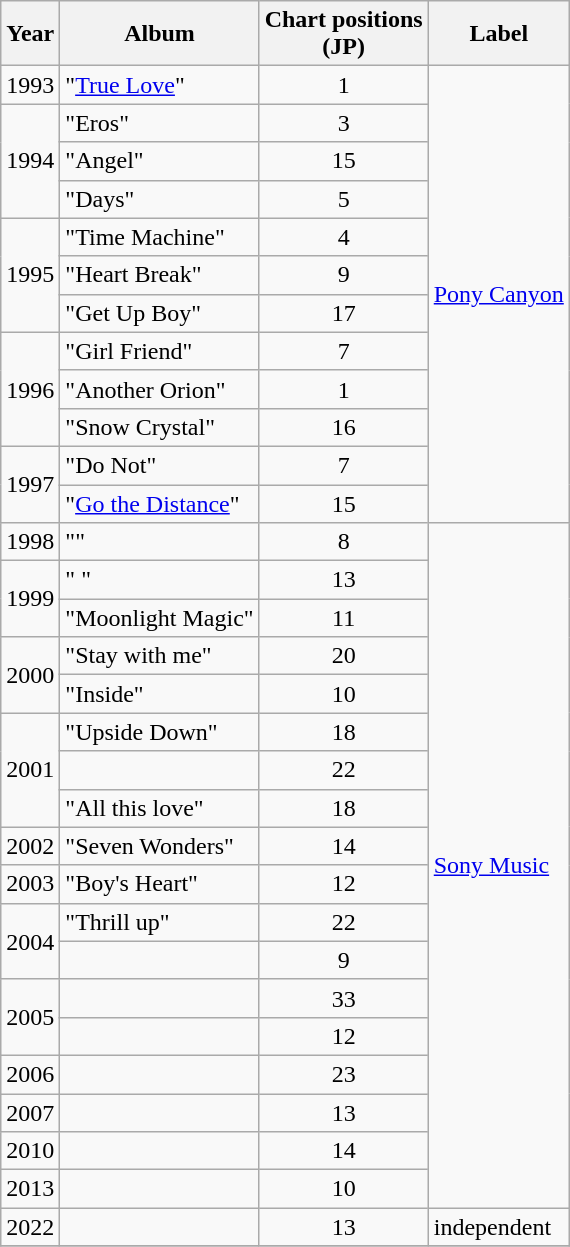<table class="wikitable">
<tr>
<th>Year</th>
<th>Album</th>
<th>Chart positions<br>(JP)</th>
<th>Label</th>
</tr>
<tr>
<td>1993</td>
<td>"<a href='#'>True Love</a>"</td>
<td align="center">1</td>
<td rowspan="12"><a href='#'>Pony Canyon</a></td>
</tr>
<tr>
<td rowspan="3">1994</td>
<td>"Eros"</td>
<td align="center">3</td>
</tr>
<tr>
<td>"Angel"</td>
<td align="center">15</td>
</tr>
<tr>
<td>"Days"</td>
<td align="center">5</td>
</tr>
<tr>
<td rowspan="3">1995</td>
<td>"Time Machine"</td>
<td align="center">4</td>
</tr>
<tr>
<td>"Heart Break"</td>
<td align="center">9</td>
</tr>
<tr>
<td>"Get Up Boy"</td>
<td align="center">17</td>
</tr>
<tr>
<td rowspan="3">1996</td>
<td>"Girl Friend"</td>
<td align="center">7</td>
</tr>
<tr>
<td>"Another Orion"</td>
<td align="center">1</td>
</tr>
<tr>
<td>"Snow Crystal"</td>
<td align="center">16</td>
</tr>
<tr>
<td rowspan="2">1997</td>
<td>"Do Not"</td>
<td align="center">7</td>
</tr>
<tr>
<td>"<a href='#'>Go the Distance</a>"</td>
<td align="center">15</td>
</tr>
<tr>
<td>1998</td>
<td>""</td>
<td align="center">8</td>
<td rowspan="18"><a href='#'>Sony Music</a></td>
</tr>
<tr>
<td rowspan="2">1999</td>
<td>" "</td>
<td align="center">13</td>
</tr>
<tr>
<td>"Moonlight Magic"</td>
<td align="center">11</td>
</tr>
<tr>
<td rowspan="2">2000</td>
<td>"Stay with me"</td>
<td align="center">20</td>
</tr>
<tr>
<td>"Inside"</td>
<td align="center">10</td>
</tr>
<tr>
<td rowspan="3">2001</td>
<td>"Upside Down"</td>
<td align="center">18</td>
</tr>
<tr>
<td></td>
<td align="center">22</td>
</tr>
<tr>
<td>"All this love"</td>
<td align="center">18</td>
</tr>
<tr>
<td>2002</td>
<td>"Seven Wonders"</td>
<td align="center">14</td>
</tr>
<tr>
<td>2003</td>
<td>"Boy's Heart"</td>
<td align="center">12</td>
</tr>
<tr>
<td rowspan="2">2004</td>
<td>"Thrill up"</td>
<td align="center">22</td>
</tr>
<tr>
<td></td>
<td align="center">9</td>
</tr>
<tr>
<td rowspan="2">2005</td>
<td></td>
<td align="center">33</td>
</tr>
<tr>
<td></td>
<td align="center">12</td>
</tr>
<tr>
<td>2006</td>
<td></td>
<td align="center">23</td>
</tr>
<tr>
<td>2007</td>
<td></td>
<td align="center">13</td>
</tr>
<tr>
<td>2010</td>
<td></td>
<td align="center">14</td>
</tr>
<tr>
<td>2013</td>
<td></td>
<td align="center">10</td>
</tr>
<tr>
<td>2022</td>
<td></td>
<td align="center">13</td>
<td>independent</td>
</tr>
<tr>
</tr>
</table>
